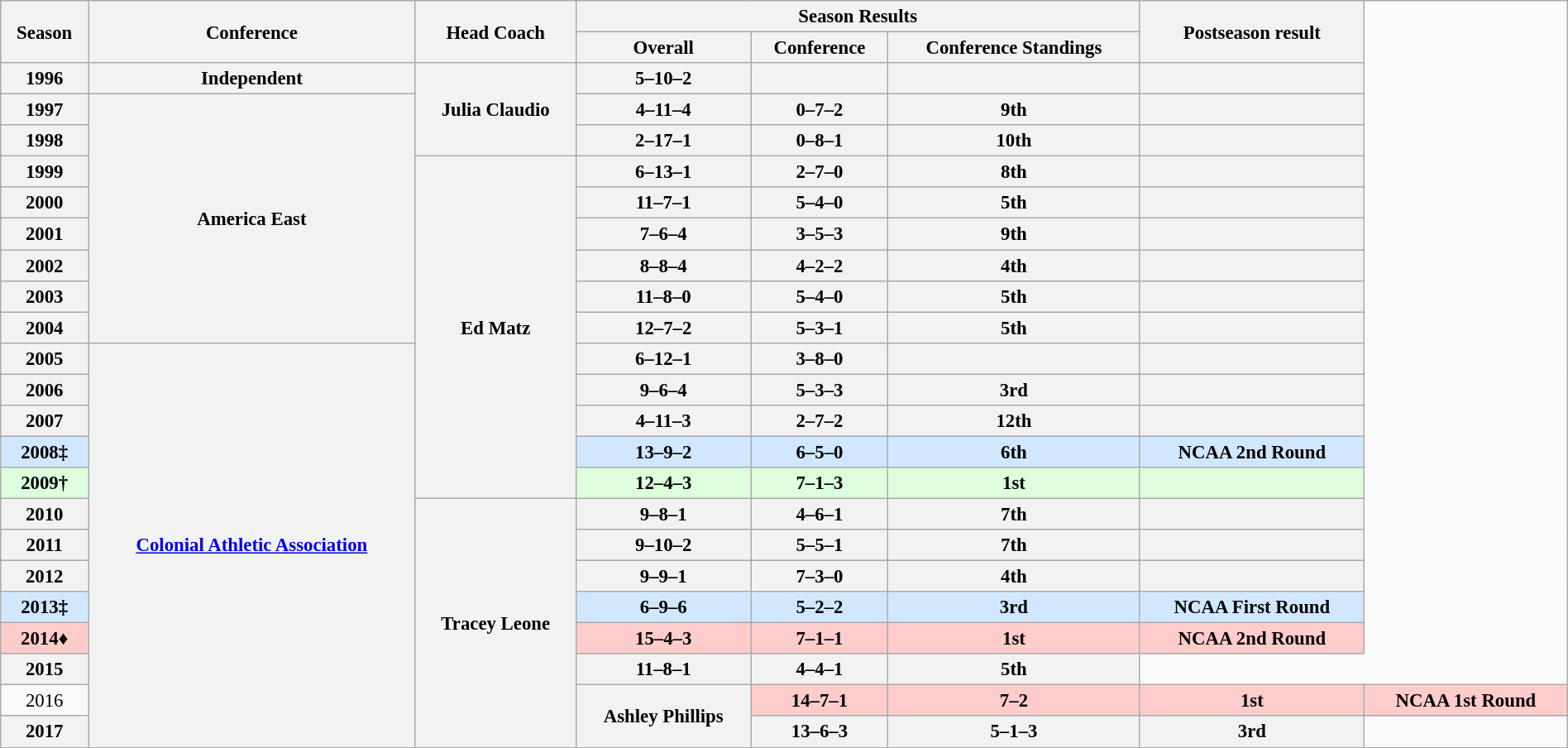<table class="wikitable" style="font-size: 95%; width:100%; text-align:center;">
<tr>
<th rowspan="2">Season</th>
<th rowspan="2">Conference</th>
<th rowspan="2">Head Coach</th>
<th colspan="3">Season Results</th>
<th rowspan="2">Postseason result</th>
</tr>
<tr>
<th>Overall</th>
<th>Conference</th>
<th>Conference Standings</th>
</tr>
<tr>
<th>1996</th>
<th rowspan="1">Independent</th>
<th rowspan="3">Julia Claudio</th>
<th>5–10–2</th>
<th></th>
<th></th>
<th></th>
</tr>
<tr>
<th>1997</th>
<th rowspan="8">America East</th>
<th>4–11–4</th>
<th>0–7–2</th>
<th>9th</th>
<th></th>
</tr>
<tr>
<th>1998</th>
<th>2–17–1</th>
<th>0–8–1</th>
<th>10th</th>
<th></th>
</tr>
<tr>
<th>1999</th>
<th rowspan="11">Ed Matz</th>
<th>6–13–1</th>
<th>2–7–0</th>
<th>8th</th>
<th></th>
</tr>
<tr>
<th>2000</th>
<th>11–7–1</th>
<th>5–4–0</th>
<th>5th</th>
<th></th>
</tr>
<tr>
<th>2001</th>
<th>7–6–4</th>
<th>3–5–3</th>
<th>9th</th>
<th></th>
</tr>
<tr>
<th>2002</th>
<th>8–8–4</th>
<th>4–2–2</th>
<th>4th</th>
<th></th>
</tr>
<tr>
<th>2003</th>
<th>11–8–0</th>
<th>5–4–0</th>
<th>5th</th>
<th></th>
</tr>
<tr>
<th>2004</th>
<th>12–7–2</th>
<th>5–3–1</th>
<th>5th</th>
<th></th>
</tr>
<tr>
<th>2005</th>
<th rowspan="99"><a href='#'>Colonial Athletic Association</a></th>
<th>6–12–1</th>
<th>3–8–0</th>
<th></th>
<th></th>
</tr>
<tr>
<th>2006</th>
<th>9–6–4</th>
<th>5–3–3</th>
<th>3rd</th>
<th></th>
</tr>
<tr>
<th>2007</th>
<th>4–11–3</th>
<th>2–7–2</th>
<th>12th</th>
<th></th>
</tr>
<tr>
<th style="background: #D0E7FF;">2008‡</th>
<th style="background: #D0E7FF;">13–9–2</th>
<th style="background: #D0E7FF;">6–5–0</th>
<th style="background: #D0E7FF;">6th</th>
<th style="background: #D0E7FF;">NCAA 2nd Round</th>
</tr>
<tr>
<th style="background: #DDFFDD;">2009†</th>
<th style="background: #DDFFDD;">12–4–3</th>
<th style="background: #DDFFDD;">7–1–3</th>
<th style="background: #DDFFDD;">1st</th>
<th style="background: #DDFFDD;"></th>
</tr>
<tr>
<th>2010</th>
<th rowspan="99">Tracey Leone</th>
<th>9–8–1</th>
<th>4–6–1</th>
<th>7th</th>
<th></th>
</tr>
<tr>
<th>2011</th>
<th>9–10–2</th>
<th>5–5–1</th>
<th>7th</th>
<th></th>
</tr>
<tr>
<th>2012</th>
<th>9–9–1</th>
<th>7–3–0</th>
<th>4th</th>
<th></th>
</tr>
<tr>
<th style="background: #D0E7FF;">2013‡</th>
<th style="background: #D0E7FF;">6–9–6</th>
<th style="background: #D0E7FF;">5–2–2</th>
<th style="background: #D0E7FF;">3rd</th>
<th style="background: #D0E7FF;">NCAA First Round</th>
</tr>
<tr>
<th style="background: #FFCCCC;">2014♦</th>
<th style="background: #FFCCCC;">15–4–3</th>
<th style="background: #FFCCCC;">7–1–1</th>
<th style="background: #FFCCCC;">1st</th>
<th style="background: #FFCCCC;">NCAA 2nd Round</th>
</tr>
<tr>
<th>2015</th>
<th>11–8–1</th>
<th>4–4–1</th>
<th>5th</th>
</tr>
<tr>
<td>2016</td>
<th rowspan="99">Ashley Phillips</th>
<th style="background: #FFCCCC;">14–7–1</th>
<th style="background: #FFCCCC;">7–2</th>
<th style="background: #FFCCCC;">1st</th>
<th style="background: #FFCCCC;">NCAA 1st Round</th>
</tr>
<tr>
<th>2017</th>
<th>13–6–3</th>
<th>5–1–3</th>
<th>3rd</th>
</tr>
<tr>
</tr>
</table>
